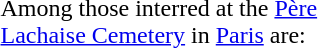<table style="float:left;">
<tr>
<td style="vertical-align:bottom; width:250px;">Among those interred at the <a href='#'>Père Lachaise Cemetery</a> in <a href='#'>Paris</a> are:</td>
<td></td>
</tr>
</table>
